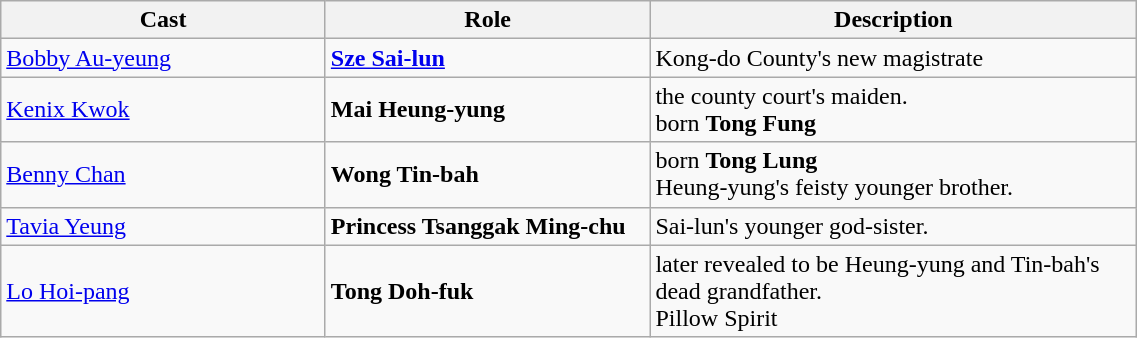<table class="wikitable" width="60%">
<tr>
<th style="width:10%">Cast</th>
<th style="width:10%">Role</th>
<th style="width:15%">Description</th>
</tr>
<tr>
<td><a href='#'>Bobby Au-yeung</a></td>
<td><strong><a href='#'>Sze Sai-lun</a></strong></td>
<td>Kong-do County's new magistrate</td>
</tr>
<tr>
<td><a href='#'>Kenix Kwok</a></td>
<td><strong>Mai Heung-yung</strong></td>
<td>the county court's maiden. <br> born <strong>Tong Fung</strong></td>
</tr>
<tr>
<td><a href='#'>Benny Chan</a></td>
<td><strong>Wong Tin-bah</strong></td>
<td>born <strong>Tong Lung</strong> <br> Heung-yung's feisty younger brother.</td>
</tr>
<tr>
<td><a href='#'>Tavia Yeung</a></td>
<td><strong>Princess Tsanggak Ming-chu</strong></td>
<td>Sai-lun's younger god-sister.</td>
</tr>
<tr>
<td><a href='#'>Lo Hoi-pang</a></td>
<td><strong>Tong Doh-fuk</strong></td>
<td>later revealed to be Heung-yung and Tin-bah's dead grandfather. <br> Pillow Spirit</td>
</tr>
</table>
